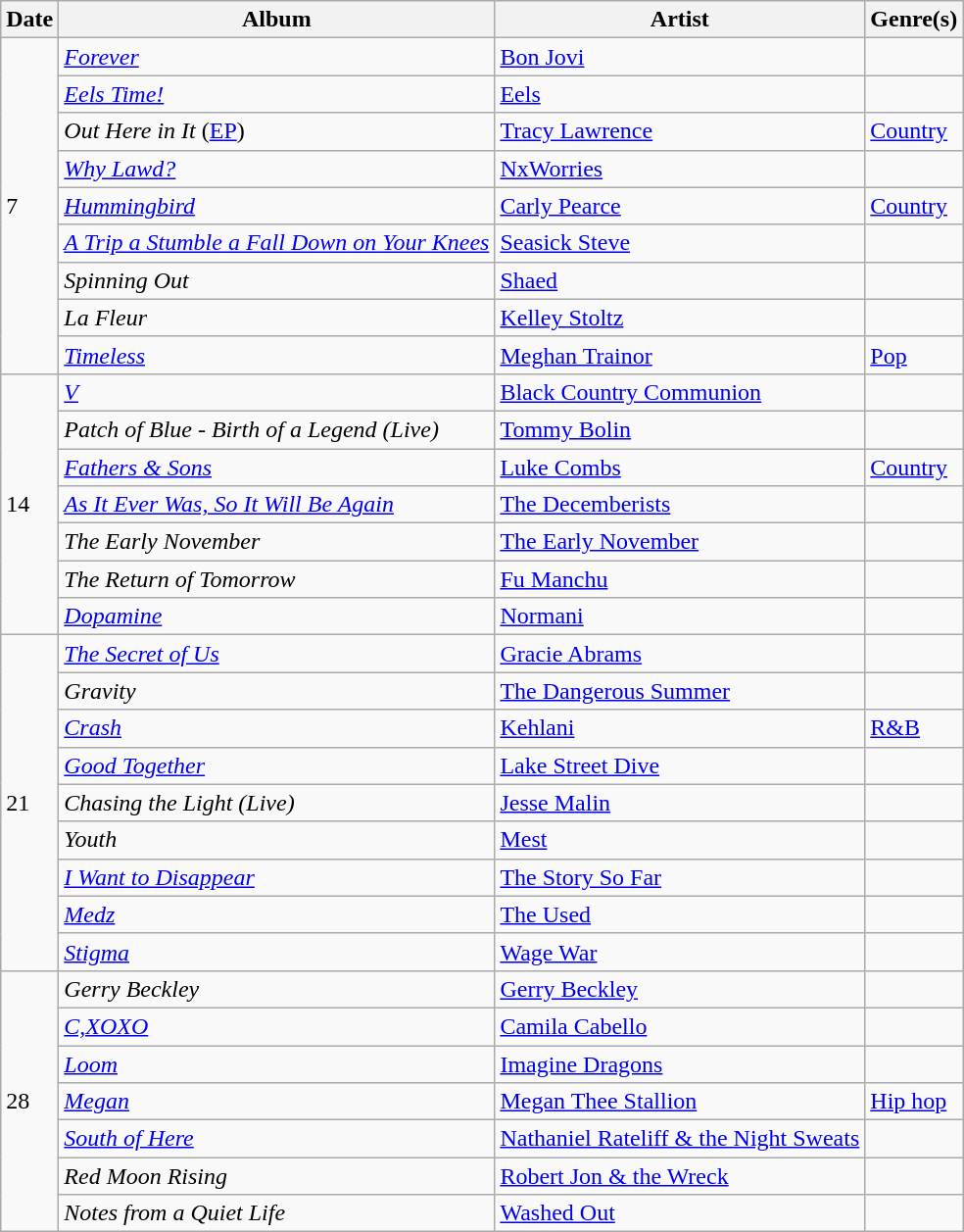<table class="wikitable">
<tr>
<th>Date</th>
<th>Album</th>
<th>Artist</th>
<th>Genre(s)</th>
</tr>
<tr>
<td rowspan="9">7</td>
<td><em><a href='#'>Forever</a></em></td>
<td><a href='#'>Bon Jovi</a></td>
<td></td>
</tr>
<tr>
<td><em><a href='#'>Eels Time!</a></em></td>
<td><a href='#'>Eels</a></td>
<td></td>
</tr>
<tr>
<td><em>Out Here in It</em> (<a href='#'>EP</a>) </td>
<td><a href='#'>Tracy Lawrence</a></td>
<td><a href='#'>Country</a></td>
</tr>
<tr>
<td><em><a href='#'>Why Lawd?</a></em></td>
<td><a href='#'>NxWorries</a></td>
<td></td>
</tr>
<tr>
<td><em><a href='#'>Hummingbird</a></em></td>
<td><a href='#'>Carly Pearce</a></td>
<td><a href='#'>Country</a></td>
</tr>
<tr>
<td><em><a href='#'>A Trip a Stumble a Fall Down on Your Knees</a></em></td>
<td><a href='#'>Seasick Steve</a></td>
<td></td>
</tr>
<tr>
<td><em>Spinning Out</em></td>
<td><a href='#'>Shaed</a></td>
<td></td>
</tr>
<tr>
<td><em>La Fleur</em></td>
<td><a href='#'>Kelley Stoltz</a></td>
<td></td>
</tr>
<tr>
<td><em><a href='#'>Timeless</a></em></td>
<td><a href='#'>Meghan Trainor</a></td>
<td><a href='#'>Pop</a></td>
</tr>
<tr>
<td rowspan="7">14</td>
<td><em><a href='#'>V</a></em></td>
<td><a href='#'>Black Country Communion</a></td>
<td></td>
</tr>
<tr>
<td><em>Patch of Blue - Birth of a Legend (Live)</em></td>
<td><a href='#'>Tommy Bolin</a></td>
<td></td>
</tr>
<tr>
<td><em><a href='#'>Fathers & Sons</a></em></td>
<td><a href='#'>Luke Combs</a></td>
<td><a href='#'>Country</a></td>
</tr>
<tr>
<td><em><a href='#'>As It Ever Was, So It Will Be Again</a></em></td>
<td><a href='#'>The Decemberists</a></td>
<td></td>
</tr>
<tr>
<td><em>The Early November</em></td>
<td><a href='#'>The Early November</a></td>
<td></td>
</tr>
<tr>
<td><em>The Return of Tomorrow</em></td>
<td><a href='#'>Fu Manchu</a></td>
<td></td>
</tr>
<tr>
<td><em><a href='#'>Dopamine</a></em></td>
<td><a href='#'>Normani</a></td>
<td></td>
</tr>
<tr>
<td rowspan="9">21</td>
<td><em><a href='#'>The Secret of Us</a></em></td>
<td><a href='#'>Gracie Abrams</a></td>
<td></td>
</tr>
<tr>
<td><em>Gravity</em></td>
<td><a href='#'>The Dangerous Summer</a></td>
<td></td>
</tr>
<tr>
<td><em><a href='#'>Crash</a></em></td>
<td><a href='#'>Kehlani</a></td>
<td><a href='#'>R&B</a></td>
</tr>
<tr>
<td><em><a href='#'>Good Together</a></em></td>
<td><a href='#'>Lake Street Dive</a></td>
<td></td>
</tr>
<tr>
<td><em>Chasing the Light (Live)</em></td>
<td><a href='#'>Jesse Malin</a></td>
<td></td>
</tr>
<tr>
<td><em>Youth</em></td>
<td><a href='#'>Mest</a></td>
<td></td>
</tr>
<tr>
<td><em><a href='#'>I Want to Disappear</a></em></td>
<td><a href='#'>The Story So Far</a></td>
<td></td>
</tr>
<tr>
<td><em><a href='#'>Medz</a></em></td>
<td><a href='#'>The Used</a></td>
<td></td>
</tr>
<tr>
<td><em><a href='#'>Stigma</a></em></td>
<td><a href='#'>Wage War</a></td>
<td></td>
</tr>
<tr>
<td rowspan="7">28</td>
<td><em>Gerry Beckley</em></td>
<td><a href='#'>Gerry Beckley</a></td>
<td></td>
</tr>
<tr>
<td><em><a href='#'>C,XOXO</a></em></td>
<td><a href='#'>Camila Cabello</a></td>
<td></td>
</tr>
<tr>
<td><em><a href='#'>Loom</a></em></td>
<td><a href='#'>Imagine Dragons</a></td>
<td></td>
</tr>
<tr>
<td><em><a href='#'>Megan</a></em></td>
<td><a href='#'>Megan Thee Stallion</a></td>
<td><a href='#'>Hip hop</a></td>
</tr>
<tr>
<td><em><a href='#'>South of Here</a></em></td>
<td><a href='#'>Nathaniel Rateliff & the Night Sweats</a></td>
<td></td>
</tr>
<tr>
<td><em>Red Moon Rising</em></td>
<td><a href='#'>Robert Jon & the Wreck</a></td>
<td></td>
</tr>
<tr>
<td><em>Notes from a Quiet Life</em></td>
<td><a href='#'>Washed Out</a></td>
<td></td>
</tr>
</table>
